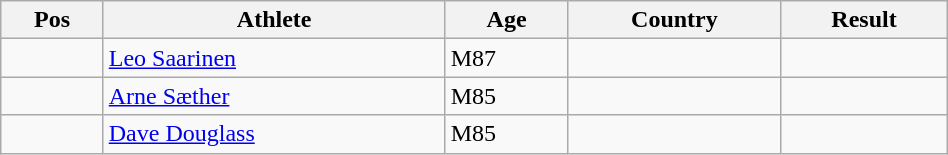<table class="wikitable"  style="text-align:center; width:50%;">
<tr>
<th>Pos</th>
<th>Athlete</th>
<th>Age</th>
<th>Country</th>
<th>Result</th>
</tr>
<tr>
<td align=center></td>
<td align=left><a href='#'>Leo Saarinen</a></td>
<td align=left>M87</td>
<td align=left></td>
<td></td>
</tr>
<tr>
<td align=center></td>
<td align=left><a href='#'>Arne Sæther</a></td>
<td align=left>M85</td>
<td align=left></td>
<td></td>
</tr>
<tr>
<td align=center></td>
<td align=left><a href='#'>Dave Douglass</a></td>
<td align=left>M85</td>
<td align=left></td>
<td></td>
</tr>
</table>
